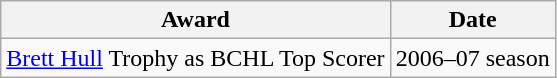<table class="wikitable" border="1">
<tr>
<th>Award</th>
<th>Date</th>
</tr>
<tr>
<td><a href='#'>Brett Hull</a> Trophy as BCHL Top Scorer</td>
<td>2006–07 season</td>
</tr>
</table>
